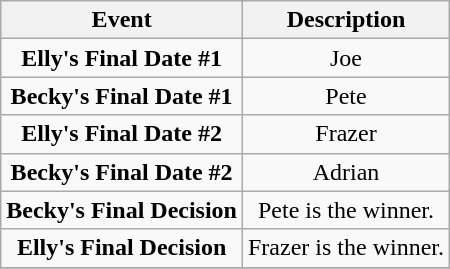<table class="wikitable sortable" style="text-align:center;">
<tr>
<th>Event</th>
<th>Description</th>
</tr>
<tr>
<td><strong>Elly's Final Date #1</strong></td>
<td>Joe</td>
</tr>
<tr>
<td><strong>Becky's Final Date #1</strong></td>
<td>Pete</td>
</tr>
<tr>
<td><strong>Elly's Final Date #2</strong></td>
<td>Frazer</td>
</tr>
<tr>
<td><strong>Becky's Final Date #2</strong></td>
<td>Adrian</td>
</tr>
<tr>
<td><strong>Becky's Final Decision</strong></td>
<td>Pete is the winner.</td>
</tr>
<tr>
<td><strong>Elly's Final Decision</strong></td>
<td>Frazer is the winner.</td>
</tr>
<tr>
</tr>
</table>
